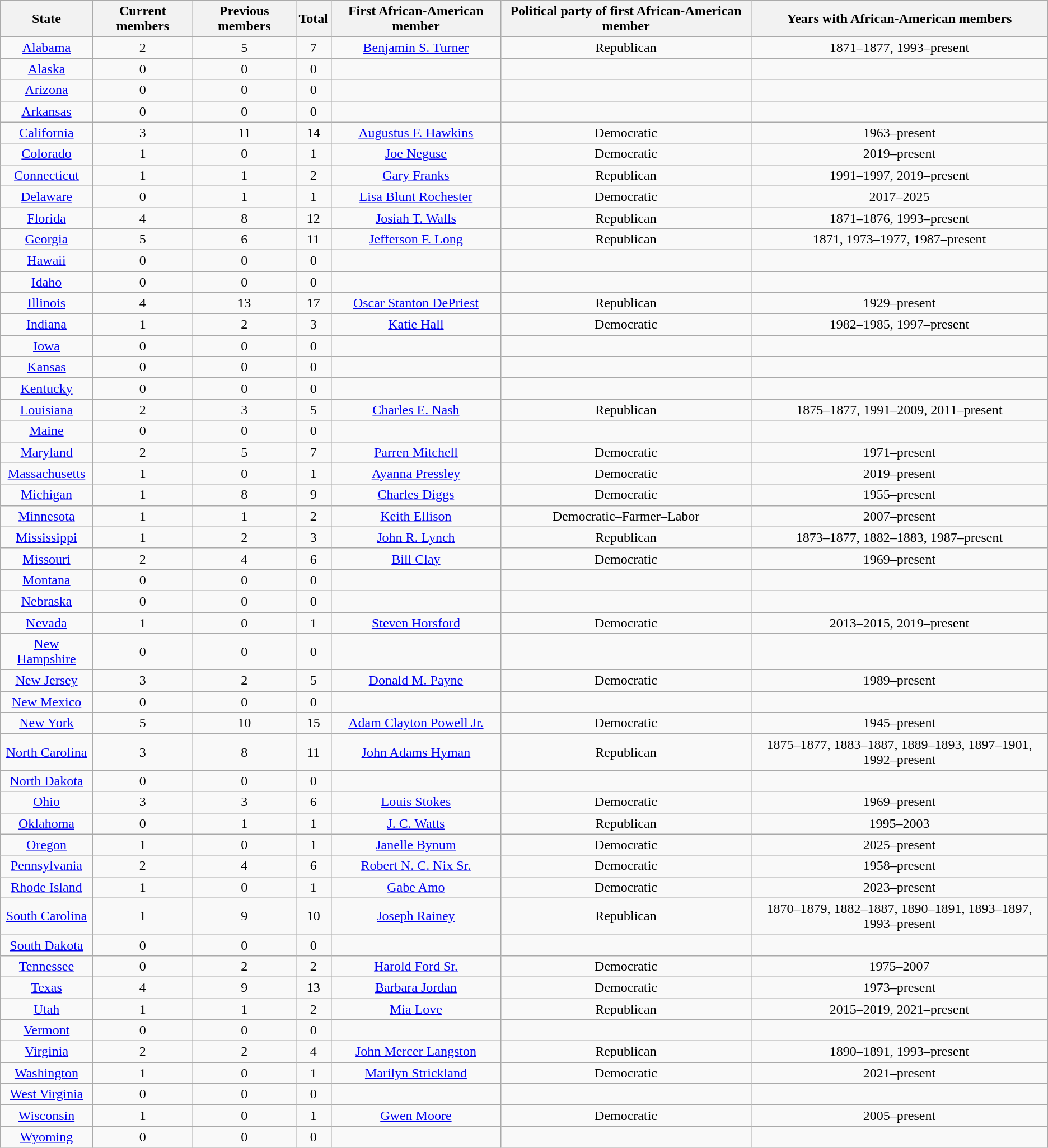<table class="wikitable sortable" style="text-align:center">
<tr>
<th>State</th>
<th>Current members</th>
<th>Previous members</th>
<th>Total</th>
<th>First African-American member</th>
<th>Political party of first African-American member</th>
<th>Years with African-American members</th>
</tr>
<tr>
<td><a href='#'>Alabama</a></td>
<td>2</td>
<td>5</td>
<td>7</td>
<td><a href='#'>Benjamin S. Turner</a></td>
<td>Republican</td>
<td>1871–1877, 1993–present</td>
</tr>
<tr>
<td><a href='#'>Alaska</a></td>
<td>0</td>
<td>0</td>
<td>0</td>
<td></td>
<td></td>
<td></td>
</tr>
<tr>
<td><a href='#'>Arizona</a></td>
<td>0</td>
<td>0</td>
<td>0</td>
<td></td>
<td></td>
<td></td>
</tr>
<tr>
<td><a href='#'>Arkansas</a></td>
<td>0</td>
<td>0</td>
<td>0</td>
<td></td>
<td></td>
<td></td>
</tr>
<tr>
<td><a href='#'>California</a></td>
<td>3</td>
<td>11</td>
<td>14</td>
<td><a href='#'>Augustus F. Hawkins</a></td>
<td>Democratic</td>
<td>1963–present</td>
</tr>
<tr>
<td><a href='#'>Colorado</a></td>
<td>1</td>
<td>0</td>
<td>1</td>
<td><a href='#'>Joe Neguse</a></td>
<td>Democratic</td>
<td>2019–present</td>
</tr>
<tr>
<td><a href='#'>Connecticut</a></td>
<td>1</td>
<td>1</td>
<td>2</td>
<td><a href='#'>Gary Franks</a></td>
<td>Republican</td>
<td>1991–1997, 2019–present</td>
</tr>
<tr>
<td><a href='#'>Delaware</a></td>
<td>0</td>
<td>1</td>
<td>1</td>
<td><a href='#'>Lisa Blunt Rochester</a></td>
<td>Democratic</td>
<td>2017–2025</td>
</tr>
<tr>
<td><a href='#'>Florida</a></td>
<td>4</td>
<td>8</td>
<td>12</td>
<td><a href='#'>Josiah T. Walls</a></td>
<td>Republican</td>
<td>1871–1876, 1993–present</td>
</tr>
<tr>
<td><a href='#'>Georgia</a></td>
<td>5</td>
<td>6</td>
<td>11</td>
<td><a href='#'>Jefferson F. Long</a></td>
<td>Republican</td>
<td>1871, 1973–1977, 1987–present</td>
</tr>
<tr>
<td><a href='#'>Hawaii</a></td>
<td>0</td>
<td>0</td>
<td>0</td>
<td></td>
<td></td>
<td></td>
</tr>
<tr>
<td><a href='#'>Idaho</a></td>
<td>0</td>
<td>0</td>
<td>0</td>
<td></td>
<td></td>
<td></td>
</tr>
<tr>
<td><a href='#'>Illinois</a></td>
<td>4</td>
<td>13</td>
<td>17</td>
<td><a href='#'>Oscar Stanton DePriest</a></td>
<td>Republican</td>
<td>1929–present</td>
</tr>
<tr>
<td><a href='#'>Indiana</a></td>
<td>1</td>
<td>2</td>
<td>3</td>
<td><a href='#'>Katie Hall</a></td>
<td>Democratic</td>
<td>1982–1985, 1997–present</td>
</tr>
<tr>
<td><a href='#'>Iowa</a></td>
<td>0</td>
<td>0</td>
<td>0</td>
<td></td>
<td></td>
<td></td>
</tr>
<tr>
<td><a href='#'>Kansas</a></td>
<td>0</td>
<td>0</td>
<td>0</td>
<td></td>
<td></td>
<td></td>
</tr>
<tr>
<td><a href='#'>Kentucky</a></td>
<td>0</td>
<td>0</td>
<td>0</td>
<td></td>
<td></td>
<td></td>
</tr>
<tr>
<td><a href='#'>Louisiana</a></td>
<td>2</td>
<td>3</td>
<td>5</td>
<td><a href='#'>Charles E. Nash</a></td>
<td>Republican</td>
<td>1875–1877, 1991–2009, 2011–present</td>
</tr>
<tr>
<td><a href='#'>Maine</a></td>
<td>0</td>
<td>0</td>
<td>0</td>
<td></td>
<td></td>
<td></td>
</tr>
<tr>
<td><a href='#'>Maryland</a></td>
<td>2</td>
<td>5</td>
<td>7</td>
<td><a href='#'>Parren Mitchell</a></td>
<td>Democratic</td>
<td>1971–present</td>
</tr>
<tr>
<td><a href='#'>Massachusetts</a></td>
<td>1</td>
<td>0</td>
<td>1</td>
<td><a href='#'>Ayanna Pressley</a></td>
<td>Democratic</td>
<td>2019–present</td>
</tr>
<tr>
<td><a href='#'>Michigan</a></td>
<td>1</td>
<td>8</td>
<td>9</td>
<td><a href='#'>Charles Diggs</a></td>
<td>Democratic</td>
<td>1955–present</td>
</tr>
<tr>
<td><a href='#'>Minnesota</a></td>
<td>1</td>
<td>1</td>
<td>2</td>
<td><a href='#'>Keith Ellison</a></td>
<td>Democratic–Farmer–Labor</td>
<td>2007–present</td>
</tr>
<tr>
<td><a href='#'>Mississippi</a></td>
<td>1</td>
<td>2</td>
<td>3</td>
<td><a href='#'>John R. Lynch</a></td>
<td>Republican</td>
<td>1873–1877, 1882–1883, 1987–present</td>
</tr>
<tr>
<td><a href='#'>Missouri</a></td>
<td>2</td>
<td>4</td>
<td>6</td>
<td><a href='#'>Bill Clay</a></td>
<td>Democratic</td>
<td>1969–present</td>
</tr>
<tr>
<td><a href='#'>Montana</a></td>
<td>0</td>
<td>0</td>
<td>0</td>
<td></td>
<td></td>
<td></td>
</tr>
<tr>
<td><a href='#'>Nebraska</a></td>
<td>0</td>
<td>0</td>
<td>0</td>
<td></td>
<td></td>
<td></td>
</tr>
<tr>
<td><a href='#'>Nevada</a></td>
<td>1</td>
<td>0</td>
<td>1</td>
<td><a href='#'>Steven Horsford</a></td>
<td>Democratic</td>
<td>2013–2015, 2019–present</td>
</tr>
<tr>
<td><a href='#'>New Hampshire</a></td>
<td>0</td>
<td>0</td>
<td>0</td>
<td></td>
<td></td>
<td></td>
</tr>
<tr>
<td><a href='#'>New Jersey</a></td>
<td>3</td>
<td>2</td>
<td>5</td>
<td><a href='#'>Donald M. Payne</a></td>
<td>Democratic</td>
<td>1989–present</td>
</tr>
<tr>
<td><a href='#'>New Mexico</a></td>
<td>0</td>
<td>0</td>
<td>0</td>
<td></td>
<td></td>
<td></td>
</tr>
<tr>
<td><a href='#'>New York</a></td>
<td>5</td>
<td>10</td>
<td>15</td>
<td><a href='#'>Adam Clayton Powell Jr.</a></td>
<td>Democratic</td>
<td>1945–present</td>
</tr>
<tr>
<td><a href='#'>North Carolina</a></td>
<td>3</td>
<td>8</td>
<td>11</td>
<td><a href='#'>John Adams Hyman</a></td>
<td>Republican</td>
<td>1875–1877, 1883–1887, 1889–1893, 1897–1901, 1992–present</td>
</tr>
<tr>
<td><a href='#'>North Dakota</a></td>
<td>0</td>
<td>0</td>
<td>0</td>
<td></td>
<td></td>
<td></td>
</tr>
<tr>
<td><a href='#'>Ohio</a></td>
<td>3</td>
<td>3</td>
<td>6</td>
<td><a href='#'>Louis Stokes</a></td>
<td>Democratic</td>
<td>1969–present</td>
</tr>
<tr>
<td><a href='#'>Oklahoma</a></td>
<td>0</td>
<td>1</td>
<td>1</td>
<td><a href='#'>J. C. Watts</a></td>
<td>Republican</td>
<td>1995–2003</td>
</tr>
<tr>
<td><a href='#'>Oregon</a></td>
<td>1</td>
<td>0</td>
<td>1</td>
<td><a href='#'>Janelle Bynum</a></td>
<td>Democratic</td>
<td>2025–present</td>
</tr>
<tr>
<td><a href='#'>Pennsylvania</a></td>
<td>2</td>
<td>4</td>
<td>6</td>
<td><a href='#'>Robert N. C. Nix Sr.</a></td>
<td>Democratic</td>
<td>1958–present</td>
</tr>
<tr>
<td><a href='#'>Rhode Island</a></td>
<td>1</td>
<td>0</td>
<td>1</td>
<td><a href='#'>Gabe Amo</a></td>
<td>Democratic</td>
<td>2023–present</td>
</tr>
<tr>
<td><a href='#'>South Carolina</a></td>
<td>1</td>
<td>9</td>
<td>10</td>
<td><a href='#'>Joseph Rainey</a></td>
<td>Republican</td>
<td>1870–1879, 1882–1887, 1890–1891, 1893–1897, 1993–present</td>
</tr>
<tr>
<td><a href='#'>South Dakota</a></td>
<td>0</td>
<td>0</td>
<td>0</td>
<td></td>
<td></td>
<td></td>
</tr>
<tr>
<td><a href='#'>Tennessee</a></td>
<td>0</td>
<td>2</td>
<td>2</td>
<td><a href='#'>Harold Ford Sr.</a></td>
<td>Democratic</td>
<td>1975–2007</td>
</tr>
<tr>
<td><a href='#'>Texas</a></td>
<td>4</td>
<td>9</td>
<td>13</td>
<td><a href='#'>Barbara Jordan</a></td>
<td>Democratic</td>
<td>1973–present</td>
</tr>
<tr>
<td><a href='#'>Utah</a></td>
<td>1</td>
<td>1</td>
<td>2</td>
<td><a href='#'>Mia Love</a></td>
<td>Republican</td>
<td>2015–2019, 2021–present</td>
</tr>
<tr>
<td><a href='#'>Vermont</a></td>
<td>0</td>
<td>0</td>
<td>0</td>
<td></td>
<td></td>
<td></td>
</tr>
<tr>
<td><a href='#'>Virginia</a></td>
<td>2</td>
<td>2</td>
<td>4</td>
<td><a href='#'>John Mercer Langston</a></td>
<td>Republican</td>
<td>1890–1891, 1993–present</td>
</tr>
<tr>
<td><a href='#'>Washington</a></td>
<td>1</td>
<td>0</td>
<td>1</td>
<td><a href='#'>Marilyn Strickland</a></td>
<td>Democratic</td>
<td>2021–present</td>
</tr>
<tr>
<td><a href='#'>West Virginia</a></td>
<td>0</td>
<td>0</td>
<td>0</td>
<td></td>
<td></td>
<td></td>
</tr>
<tr>
<td><a href='#'>Wisconsin</a></td>
<td>1</td>
<td>0</td>
<td>1</td>
<td><a href='#'>Gwen Moore</a></td>
<td>Democratic</td>
<td>2005–present</td>
</tr>
<tr>
<td><a href='#'>Wyoming</a></td>
<td>0</td>
<td>0</td>
<td>0</td>
<td></td>
<td></td>
<td></td>
</tr>
</table>
